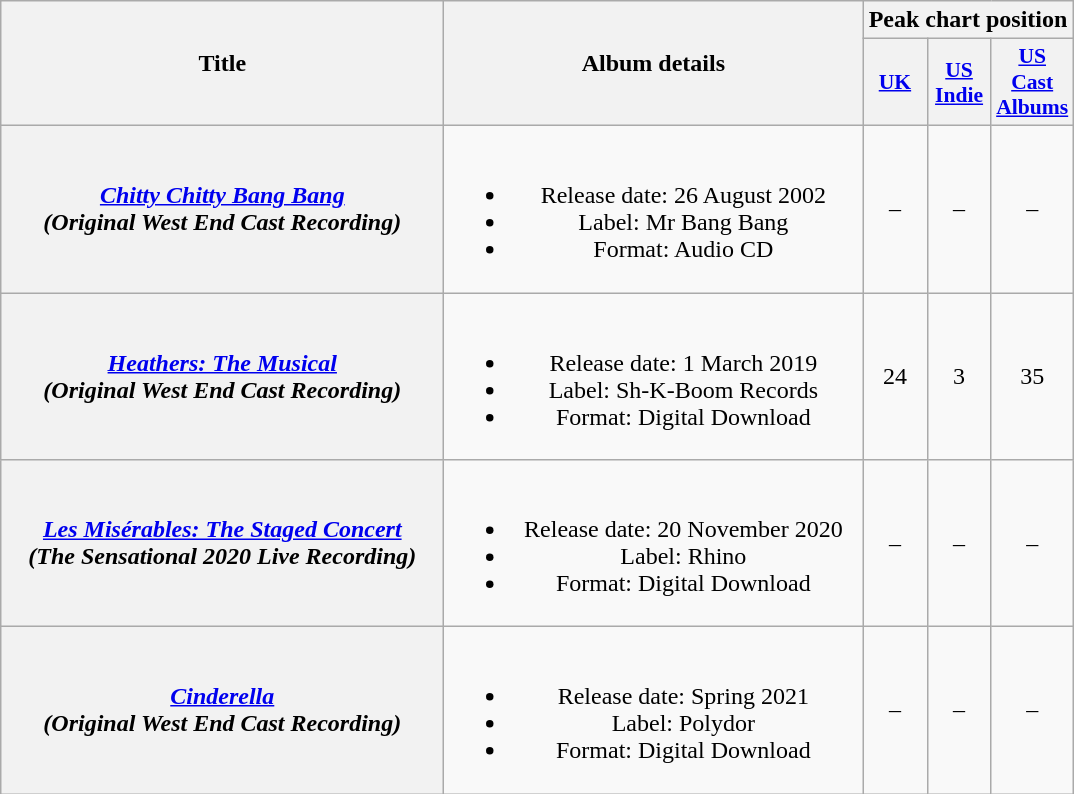<table class="wikitable plainrowheaders" style="text-align:center;">
<tr>
<th scope="col" rowspan="2" style="width:18em;">Title</th>
<th scope="col" rowspan="2" style="width:17em;">Album details</th>
<th scope="col" colspan="3" style="width:7em;">Peak chart position</th>
</tr>
<tr>
<th scope="col" style="width:2.5em;font-size:90%;"><a href='#'>UK</a><br></th>
<th scope="col" style="width:2.5em;font-size:90%;"><a href='#'>US Indie</a><br></th>
<th scope="col" style="width:2.5em;font-size:90%;"><a href='#'>US Cast Albums</a><br></th>
</tr>
<tr>
<th><em><a href='#'>Chitty Chitty Bang Bang</a> <br>(Original West End Cast Recording)</em></th>
<td><br><ul><li>Release date: 26 August 2002</li><li>Label: Mr Bang Bang</li><li>Format: Audio CD</li></ul></td>
<td>–</td>
<td>–</td>
<td>–</td>
</tr>
<tr>
<th><em><a href='#'>Heathers: The Musical</a> <br> (Original West End Cast Recording)</em></th>
<td><br><ul><li>Release date: 1 March 2019</li><li>Label: Sh-K-Boom Records</li><li>Format: Digital Download</li></ul></td>
<td>24</td>
<td>3</td>
<td>35</td>
</tr>
<tr>
<th><em><a href='#'>Les Misérables: The Staged Concert</a></em><br><em>(The Sensational 2020 Live Recording)</em></th>
<td><br><ul><li>Release date: 20 November 2020</li><li>Label: Rhino</li><li>Format: Digital Download</li></ul></td>
<td>–</td>
<td>–</td>
<td>–</td>
</tr>
<tr>
<th><em><a href='#'>Cinderella</a></em><br><em>(Original West End Cast Recording)</em></th>
<td><br><ul><li>Release date: Spring 2021</li><li>Label: Polydor</li><li>Format: Digital Download</li></ul></td>
<td>–</td>
<td>–</td>
<td>–</td>
</tr>
</table>
